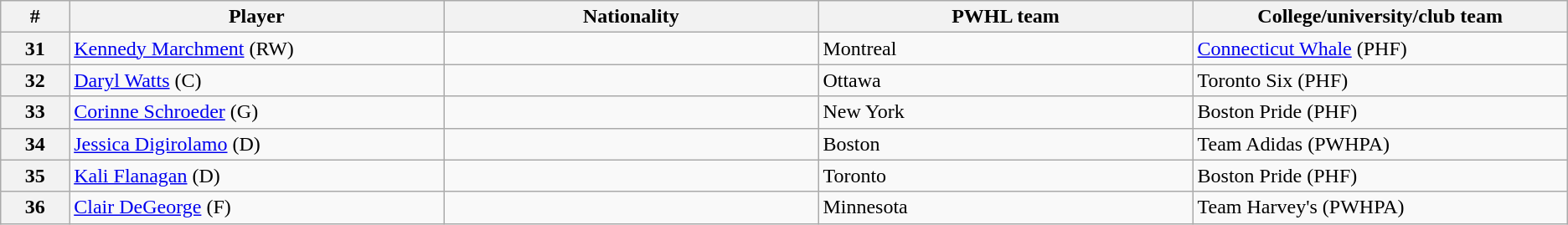<table class="wikitable">
<tr>
<th style="width:2.75%;">#</th>
<th style="width:15.0%;">Player</th>
<th style="width:15.0%;">Nationality</th>
<th style="width:15.0%;">PWHL team</th>
<th style="width:15.0%;">College/university/club team</th>
</tr>
<tr>
<th>31</th>
<td><a href='#'>Kennedy Marchment</a> (RW)</td>
<td></td>
<td>Montreal</td>
<td><a href='#'>Connecticut Whale</a> (PHF)</td>
</tr>
<tr>
<th>32</th>
<td><a href='#'>Daryl Watts</a> (C)</td>
<td></td>
<td>Ottawa</td>
<td>Toronto Six (PHF)</td>
</tr>
<tr>
<th>33</th>
<td><a href='#'>Corinne Schroeder</a> (G)</td>
<td></td>
<td>New York</td>
<td>Boston Pride (PHF)</td>
</tr>
<tr>
<th>34</th>
<td><a href='#'>Jessica Digirolamo</a> (D)</td>
<td></td>
<td>Boston</td>
<td>Team Adidas (PWHPA)</td>
</tr>
<tr>
<th>35</th>
<td><a href='#'>Kali Flanagan</a> (D)</td>
<td></td>
<td>Toronto</td>
<td>Boston Pride (PHF)</td>
</tr>
<tr>
<th>36</th>
<td><a href='#'>Clair DeGeorge</a> (F)</td>
<td></td>
<td>Minnesota</td>
<td>Team Harvey's (PWHPA)</td>
</tr>
</table>
